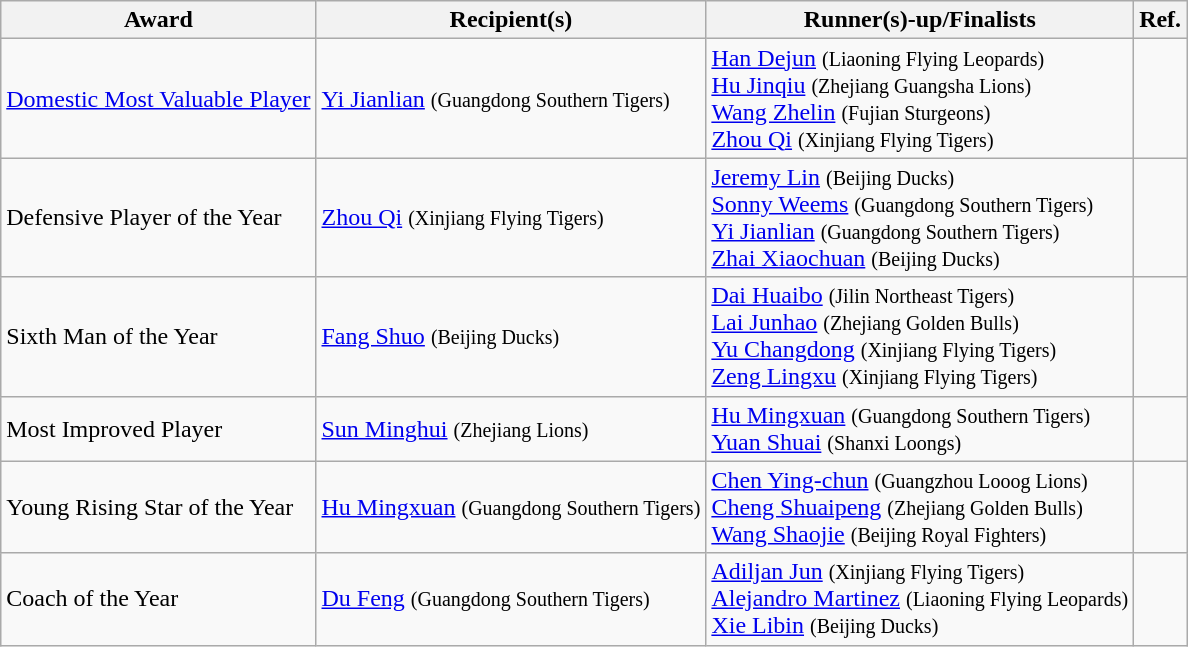<table class="wikitable sortable" style="text-align:left">
<tr>
<th>Award</th>
<th>Recipient(s)</th>
<th>Runner(s)-up/Finalists</th>
<th>Ref.</th>
</tr>
<tr>
<td><a href='#'>Domestic Most Valuable Player</a></td>
<td> <a href='#'>Yi Jianlian</a> <small>(Guangdong Southern Tigers)</small></td>
<td> <a href='#'>Han Dejun</a> <small>(Liaoning Flying Leopards)</small><br> <a href='#'>Hu Jinqiu</a> <small>(Zhejiang Guangsha Lions)</small><br> <a href='#'>Wang Zhelin</a> <small>(Fujian Sturgeons)</small><br> <a href='#'>Zhou Qi</a> <small>(Xinjiang Flying Tigers)</small></td>
<td></td>
</tr>
<tr>
<td>Defensive Player of the Year</td>
<td> <a href='#'>Zhou Qi</a> <small>(Xinjiang Flying Tigers)</small></td>
<td> <a href='#'>Jeremy Lin</a> <small>(Beijing Ducks)</small><br> <a href='#'>Sonny Weems</a> <small>(Guangdong Southern Tigers)</small><br> <a href='#'>Yi Jianlian</a> <small>(Guangdong Southern Tigers)</small><br> <a href='#'>Zhai Xiaochuan</a> <small>(Beijing Ducks)</small></td>
<td></td>
</tr>
<tr>
<td>Sixth Man of the Year</td>
<td> <a href='#'>Fang Shuo</a> <small>(Beijing Ducks)</small></td>
<td> <a href='#'>Dai Huaibo</a> <small>(Jilin Northeast Tigers)</small><br> <a href='#'>Lai Junhao</a> <small>(Zhejiang Golden Bulls)</small><br> <a href='#'>Yu Changdong</a> <small>(Xinjiang Flying Tigers)</small><br> <a href='#'>Zeng Lingxu</a> <small>(Xinjiang Flying Tigers)</small></td>
<td></td>
</tr>
<tr>
<td>Most Improved Player</td>
<td> <a href='#'>Sun Minghui</a> <small>(Zhejiang Lions)</small></td>
<td> <a href='#'>Hu Mingxuan</a> <small>(Guangdong Southern Tigers)</small><br> <a href='#'>Yuan Shuai</a> <small>(Shanxi Loongs)</small></td>
<td></td>
</tr>
<tr>
<td>Young Rising Star of the Year</td>
<td> <a href='#'>Hu Mingxuan</a> <small>(Guangdong Southern Tigers)</small></td>
<td> <a href='#'>Chen Ying-chun</a> <small>(Guangzhou Looog Lions)</small><br> <a href='#'>Cheng Shuaipeng</a> <small>(Zhejiang Golden Bulls)</small><br> <a href='#'>Wang Shaojie</a> <small>(Beijing Royal Fighters)</small></td>
<td></td>
</tr>
<tr>
<td>Coach of the Year</td>
<td> <a href='#'>Du Feng</a> <small>(Guangdong Southern Tigers)</small></td>
<td> <a href='#'>Adiljan Jun</a> <small>(Xinjiang Flying Tigers)</small><br> <a href='#'>Alejandro Martinez</a> <small>(Liaoning Flying Leopards)</small><br> <a href='#'>Xie Libin</a> <small>(Beijing Ducks)</small></td>
<td></td>
</tr>
</table>
